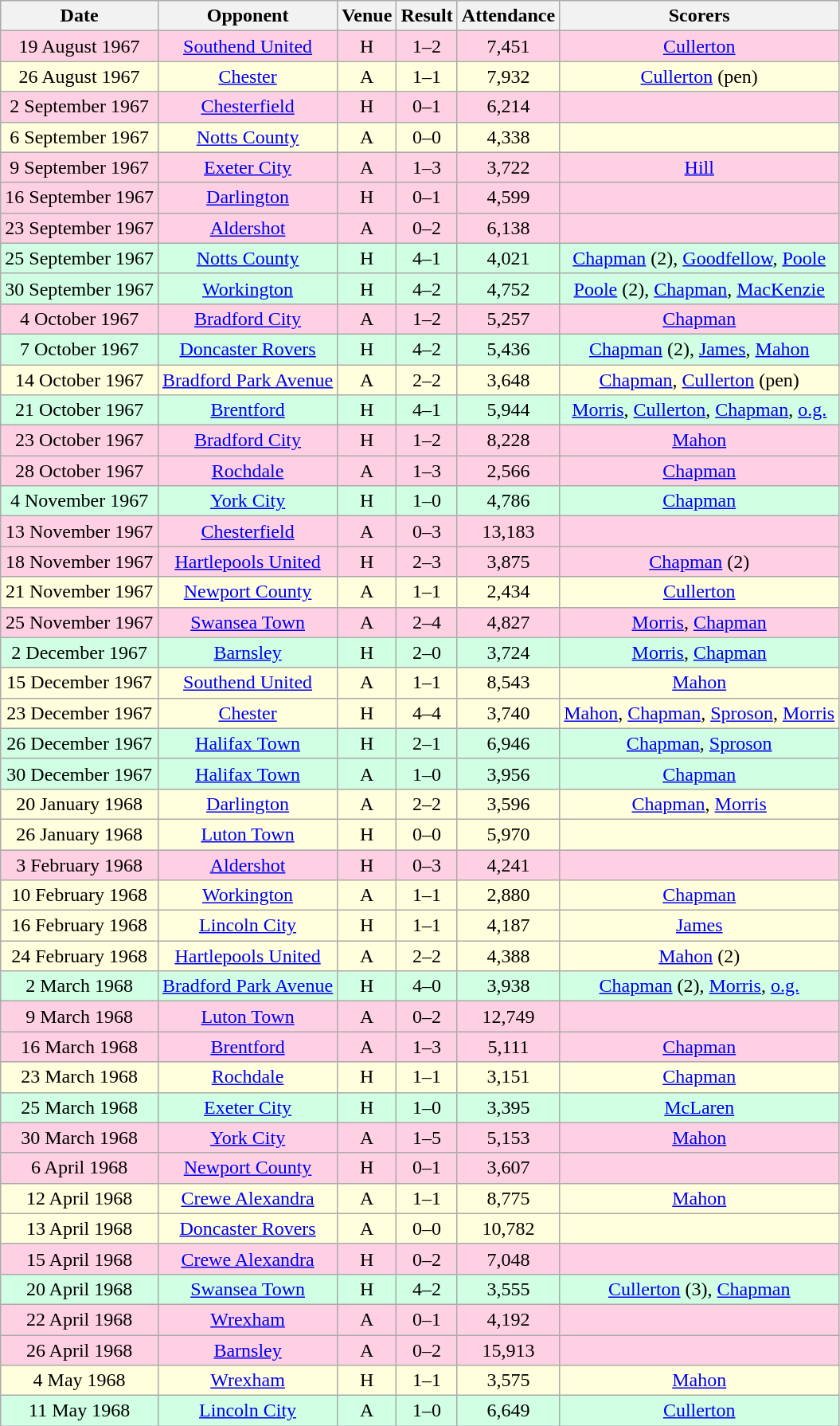<table class="wikitable sortable" style="font-size:100%; text-align:center">
<tr>
<th>Date</th>
<th>Opponent</th>
<th>Venue</th>
<th>Result</th>
<th>Attendance</th>
<th>Scorers</th>
</tr>
<tr style="background-color: #ffd0e3;">
<td>19 August 1967</td>
<td><a href='#'>Southend United</a></td>
<td>H</td>
<td>1–2</td>
<td>7,451</td>
<td><a href='#'>Cullerton</a></td>
</tr>
<tr style="background-color: #ffffdd;">
<td>26 August 1967</td>
<td><a href='#'>Chester</a></td>
<td>A</td>
<td>1–1</td>
<td>7,932</td>
<td><a href='#'>Cullerton</a> (pen)</td>
</tr>
<tr style="background-color: #ffd0e3;">
<td>2 September 1967</td>
<td><a href='#'>Chesterfield</a></td>
<td>H</td>
<td>0–1</td>
<td>6,214</td>
<td></td>
</tr>
<tr style="background-color: #ffffdd;">
<td>6 September 1967</td>
<td><a href='#'>Notts County</a></td>
<td>A</td>
<td>0–0</td>
<td>4,338</td>
<td></td>
</tr>
<tr style="background-color: #ffd0e3;">
<td>9 September 1967</td>
<td><a href='#'>Exeter City</a></td>
<td>A</td>
<td>1–3</td>
<td>3,722</td>
<td><a href='#'>Hill</a></td>
</tr>
<tr style="background-color: #ffd0e3;">
<td>16 September 1967</td>
<td><a href='#'>Darlington</a></td>
<td>H</td>
<td>0–1</td>
<td>4,599</td>
<td></td>
</tr>
<tr style="background-color: #ffd0e3;">
<td>23 September 1967</td>
<td><a href='#'>Aldershot</a></td>
<td>A</td>
<td>0–2</td>
<td>6,138</td>
<td></td>
</tr>
<tr style="background-color: #d0ffe3;">
<td>25 September 1967</td>
<td><a href='#'>Notts County</a></td>
<td>H</td>
<td>4–1</td>
<td>4,021</td>
<td><a href='#'>Chapman</a> (2), <a href='#'>Goodfellow</a>, <a href='#'>Poole</a></td>
</tr>
<tr style="background-color: #d0ffe3;">
<td>30 September 1967</td>
<td><a href='#'>Workington</a></td>
<td>H</td>
<td>4–2</td>
<td>4,752</td>
<td><a href='#'>Poole</a> (2), <a href='#'>Chapman</a>, <a href='#'>MacKenzie</a></td>
</tr>
<tr style="background-color: #ffd0e3;">
<td>4 October 1967</td>
<td><a href='#'>Bradford City</a></td>
<td>A</td>
<td>1–2</td>
<td>5,257</td>
<td><a href='#'>Chapman</a></td>
</tr>
<tr style="background-color: #d0ffe3;">
<td>7 October 1967</td>
<td><a href='#'>Doncaster Rovers</a></td>
<td>H</td>
<td>4–2</td>
<td>5,436</td>
<td><a href='#'>Chapman</a> (2), <a href='#'>James</a>, <a href='#'>Mahon</a></td>
</tr>
<tr style="background-color: #ffffdd;">
<td>14 October 1967</td>
<td><a href='#'>Bradford Park Avenue</a></td>
<td>A</td>
<td>2–2</td>
<td>3,648</td>
<td><a href='#'>Chapman</a>, <a href='#'>Cullerton</a> (pen)</td>
</tr>
<tr style="background-color: #d0ffe3;">
<td>21 October 1967</td>
<td><a href='#'>Brentford</a></td>
<td>H</td>
<td>4–1</td>
<td>5,944</td>
<td><a href='#'>Morris</a>, <a href='#'>Cullerton</a>, <a href='#'>Chapman</a>, <a href='#'>o.g.</a></td>
</tr>
<tr style="background-color: #ffd0e3;">
<td>23 October 1967</td>
<td><a href='#'>Bradford City</a></td>
<td>H</td>
<td>1–2</td>
<td>8,228</td>
<td><a href='#'>Mahon</a></td>
</tr>
<tr style="background-color: #ffd0e3;">
<td>28 October 1967</td>
<td><a href='#'>Rochdale</a></td>
<td>A</td>
<td>1–3</td>
<td>2,566</td>
<td><a href='#'>Chapman</a></td>
</tr>
<tr style="background-color: #d0ffe3;">
<td>4 November 1967</td>
<td><a href='#'>York City</a></td>
<td>H</td>
<td>1–0</td>
<td>4,786</td>
<td><a href='#'>Chapman</a></td>
</tr>
<tr style="background-color: #ffd0e3;">
<td>13 November 1967</td>
<td><a href='#'>Chesterfield</a></td>
<td>A</td>
<td>0–3</td>
<td>13,183</td>
<td></td>
</tr>
<tr style="background-color: #ffd0e3;">
<td>18 November 1967</td>
<td><a href='#'>Hartlepools United</a></td>
<td>H</td>
<td>2–3</td>
<td>3,875</td>
<td><a href='#'>Chapman</a> (2)</td>
</tr>
<tr style="background-color: #ffffdd;">
<td>21 November 1967</td>
<td><a href='#'>Newport County</a></td>
<td>A</td>
<td>1–1</td>
<td>2,434</td>
<td><a href='#'>Cullerton</a></td>
</tr>
<tr style="background-color: #ffd0e3;">
<td>25 November 1967</td>
<td><a href='#'>Swansea Town</a></td>
<td>A</td>
<td>2–4</td>
<td>4,827</td>
<td><a href='#'>Morris</a>, <a href='#'>Chapman</a></td>
</tr>
<tr style="background-color: #d0ffe3;">
<td>2 December 1967</td>
<td><a href='#'>Barnsley</a></td>
<td>H</td>
<td>2–0</td>
<td>3,724</td>
<td><a href='#'>Morris</a>, <a href='#'>Chapman</a></td>
</tr>
<tr style="background-color: #ffffdd;">
<td>15 December 1967</td>
<td><a href='#'>Southend United</a></td>
<td>A</td>
<td>1–1</td>
<td>8,543</td>
<td><a href='#'>Mahon</a></td>
</tr>
<tr style="background-color: #ffffdd;">
<td>23 December 1967</td>
<td><a href='#'>Chester</a></td>
<td>H</td>
<td>4–4</td>
<td>3,740</td>
<td><a href='#'>Mahon</a>, <a href='#'>Chapman</a>, <a href='#'>Sproson</a>, <a href='#'>Morris</a></td>
</tr>
<tr style="background-color: #d0ffe3;">
<td>26 December 1967</td>
<td><a href='#'>Halifax Town</a></td>
<td>H</td>
<td>2–1</td>
<td>6,946</td>
<td><a href='#'>Chapman</a>, <a href='#'>Sproson</a></td>
</tr>
<tr style="background-color: #d0ffe3;">
<td>30 December 1967</td>
<td><a href='#'>Halifax Town</a></td>
<td>A</td>
<td>1–0</td>
<td>3,956</td>
<td><a href='#'>Chapman</a></td>
</tr>
<tr style="background-color: #ffffdd;">
<td>20 January 1968</td>
<td><a href='#'>Darlington</a></td>
<td>A</td>
<td>2–2</td>
<td>3,596</td>
<td><a href='#'>Chapman</a>, <a href='#'>Morris</a></td>
</tr>
<tr style="background-color: #ffffdd;">
<td>26 January 1968</td>
<td><a href='#'>Luton Town</a></td>
<td>H</td>
<td>0–0</td>
<td>5,970</td>
<td></td>
</tr>
<tr style="background-color: #ffd0e3;">
<td>3 February 1968</td>
<td><a href='#'>Aldershot</a></td>
<td>H</td>
<td>0–3</td>
<td>4,241</td>
<td></td>
</tr>
<tr style="background-color: #ffffdd;">
<td>10 February 1968</td>
<td><a href='#'>Workington</a></td>
<td>A</td>
<td>1–1</td>
<td>2,880</td>
<td><a href='#'>Chapman</a></td>
</tr>
<tr style="background-color: #ffffdd;">
<td>16 February 1968</td>
<td><a href='#'>Lincoln City</a></td>
<td>H</td>
<td>1–1</td>
<td>4,187</td>
<td><a href='#'>James</a></td>
</tr>
<tr style="background-color: #ffffdd;">
<td>24 February 1968</td>
<td><a href='#'>Hartlepools United</a></td>
<td>A</td>
<td>2–2</td>
<td>4,388</td>
<td><a href='#'>Mahon</a> (2)</td>
</tr>
<tr style="background-color: #d0ffe3;">
<td>2 March 1968</td>
<td><a href='#'>Bradford Park Avenue</a></td>
<td>H</td>
<td>4–0</td>
<td>3,938</td>
<td><a href='#'>Chapman</a> (2), <a href='#'>Morris</a>, <a href='#'>o.g.</a></td>
</tr>
<tr style="background-color: #ffd0e3;">
<td>9 March 1968</td>
<td><a href='#'>Luton Town</a></td>
<td>A</td>
<td>0–2</td>
<td>12,749</td>
<td></td>
</tr>
<tr style="background-color: #ffd0e3;">
<td>16 March 1968</td>
<td><a href='#'>Brentford</a></td>
<td>A</td>
<td>1–3</td>
<td>5,111</td>
<td><a href='#'>Chapman</a></td>
</tr>
<tr style="background-color: #ffffdd;">
<td>23 March 1968</td>
<td><a href='#'>Rochdale</a></td>
<td>H</td>
<td>1–1</td>
<td>3,151</td>
<td><a href='#'>Chapman</a></td>
</tr>
<tr style="background-color: #d0ffe3;">
<td>25 March 1968</td>
<td><a href='#'>Exeter City</a></td>
<td>H</td>
<td>1–0</td>
<td>3,395</td>
<td><a href='#'>McLaren</a></td>
</tr>
<tr style="background-color: #ffd0e3;">
<td>30 March 1968</td>
<td><a href='#'>York City</a></td>
<td>A</td>
<td>1–5</td>
<td>5,153</td>
<td><a href='#'>Mahon</a></td>
</tr>
<tr style="background-color: #ffd0e3;">
<td>6 April 1968</td>
<td><a href='#'>Newport County</a></td>
<td>H</td>
<td>0–1</td>
<td>3,607</td>
<td></td>
</tr>
<tr style="background-color: #ffffdd;">
<td>12 April 1968</td>
<td><a href='#'>Crewe Alexandra</a></td>
<td>A</td>
<td>1–1</td>
<td>8,775</td>
<td><a href='#'>Mahon</a></td>
</tr>
<tr style="background-color: #ffffdd;">
<td>13 April 1968</td>
<td><a href='#'>Doncaster Rovers</a></td>
<td>A</td>
<td>0–0</td>
<td>10,782</td>
<td></td>
</tr>
<tr style="background-color: #ffd0e3;">
<td>15 April 1968</td>
<td><a href='#'>Crewe Alexandra</a></td>
<td>H</td>
<td>0–2</td>
<td>7,048</td>
<td></td>
</tr>
<tr style="background-color: #d0ffe3;">
<td>20 April 1968</td>
<td><a href='#'>Swansea Town</a></td>
<td>H</td>
<td>4–2</td>
<td>3,555</td>
<td><a href='#'>Cullerton</a> (3), <a href='#'>Chapman</a></td>
</tr>
<tr style="background-color: #ffd0e3;">
<td>22 April 1968</td>
<td><a href='#'>Wrexham</a></td>
<td>A</td>
<td>0–1</td>
<td>4,192</td>
<td></td>
</tr>
<tr style="background-color: #ffd0e3;">
<td>26 April 1968</td>
<td><a href='#'>Barnsley</a></td>
<td>A</td>
<td>0–2</td>
<td>15,913</td>
<td></td>
</tr>
<tr style="background-color: #ffffdd;">
<td>4 May 1968</td>
<td><a href='#'>Wrexham</a></td>
<td>H</td>
<td>1–1</td>
<td>3,575</td>
<td><a href='#'>Mahon</a></td>
</tr>
<tr style="background-color: #d0ffe3;">
<td>11 May 1968</td>
<td><a href='#'>Lincoln City</a></td>
<td>A</td>
<td>1–0</td>
<td>6,649</td>
<td><a href='#'>Cullerton</a></td>
</tr>
</table>
